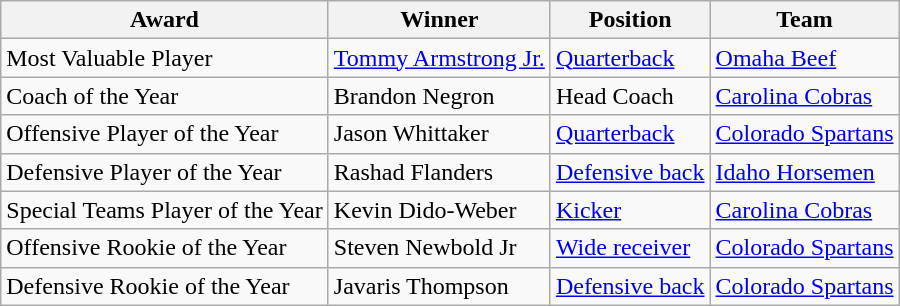<table class="wikitable">
<tr>
<th>Award</th>
<th>Winner</th>
<th>Position</th>
<th>Team</th>
</tr>
<tr>
<td>Most Valuable Player</td>
<td><a href='#'>Tommy Armstrong Jr.</a></td>
<td><a href='#'>Quarterback</a></td>
<td><a href='#'>Omaha Beef</a></td>
</tr>
<tr>
<td>Coach of the Year</td>
<td>Brandon Negron</td>
<td>Head Coach</td>
<td><a href='#'>Carolina Cobras</a></td>
</tr>
<tr>
<td>Offensive Player of the Year</td>
<td>Jason Whittaker</td>
<td><a href='#'>Quarterback</a></td>
<td><a href='#'>Colorado Spartans</a></td>
</tr>
<tr>
<td>Defensive Player of the Year</td>
<td>Rashad Flanders</td>
<td><a href='#'>Defensive back</a></td>
<td><a href='#'>Idaho Horsemen</a></td>
</tr>
<tr>
<td>Special Teams Player of the Year</td>
<td>Kevin Dido-Weber</td>
<td><a href='#'>Kicker</a></td>
<td><a href='#'>Carolina Cobras</a></td>
</tr>
<tr>
<td>Offensive Rookie of the Year</td>
<td>Steven Newbold Jr</td>
<td><a href='#'>Wide receiver</a></td>
<td><a href='#'>Colorado Spartans</a></td>
</tr>
<tr>
<td>Defensive Rookie of the Year</td>
<td>Javaris Thompson</td>
<td><a href='#'>Defensive back</a></td>
<td><a href='#'>Colorado Spartans</a></td>
</tr>
</table>
